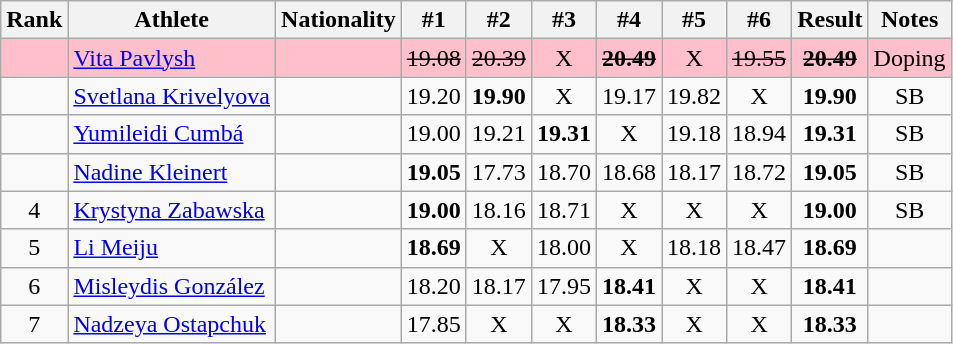<table class="wikitable" style="text-align:center">
<tr>
<th>Rank</th>
<th>Athlete</th>
<th>Nationality</th>
<th>#1</th>
<th>#2</th>
<th>#3</th>
<th>#4</th>
<th>#5</th>
<th>#6</th>
<th>Result</th>
<th>Notes</th>
</tr>
<tr bgcolor=pink>
<td></td>
<td align=left><a href='#'>Vita Pavlysh</a></td>
<td align=left></td>
<td><s>19.08 </s></td>
<td><s>20.39 </s></td>
<td>X</td>
<td><s><strong>20.49</strong> </s></td>
<td>X</td>
<td><s>19.55 </s></td>
<td><s><strong>20.49</strong> </s></td>
<td>Doping</td>
</tr>
<tr>
<td></td>
<td align=left><a href='#'>Svetlana Krivelyova</a></td>
<td align=left></td>
<td>19.20</td>
<td><strong>19.90</strong></td>
<td>X</td>
<td>19.17</td>
<td>19.82</td>
<td>X</td>
<td><strong>19.90</strong></td>
<td>SB</td>
</tr>
<tr>
<td></td>
<td align=left><a href='#'>Yumileidi Cumbá</a></td>
<td align=left></td>
<td>19.00</td>
<td>19.21</td>
<td><strong>19.31</strong></td>
<td>X</td>
<td>19.18</td>
<td>18.94</td>
<td><strong>19.31</strong></td>
<td>SB</td>
</tr>
<tr>
<td></td>
<td align=left><a href='#'>Nadine Kleinert</a></td>
<td align=left></td>
<td><strong>19.05</strong></td>
<td>17.73</td>
<td>18.70</td>
<td>18.68</td>
<td>18.17</td>
<td>18.72</td>
<td><strong>19.05</strong></td>
<td>SB</td>
</tr>
<tr>
<td>4</td>
<td align=left><a href='#'>Krystyna Zabawska</a></td>
<td align=left></td>
<td><strong>19.00</strong></td>
<td>18.16</td>
<td>18.71</td>
<td>X</td>
<td>X</td>
<td>X</td>
<td><strong>19.00</strong></td>
<td>SB</td>
</tr>
<tr>
<td>5</td>
<td align=left><a href='#'>Li Meiju</a></td>
<td align=left></td>
<td><strong>18.69</strong></td>
<td>X</td>
<td>18.00</td>
<td>X</td>
<td>18.18</td>
<td>18.47</td>
<td><strong>18.69</strong></td>
<td></td>
</tr>
<tr>
<td>6</td>
<td align=left><a href='#'>Misleydis González</a></td>
<td align=left></td>
<td>18.20</td>
<td>18.17</td>
<td>17.95</td>
<td><strong>18.41</strong></td>
<td>X</td>
<td>X</td>
<td><strong>18.41</strong></td>
<td></td>
</tr>
<tr>
<td>7</td>
<td align=left><a href='#'>Nadzeya Ostapchuk</a></td>
<td align=left></td>
<td>17.85</td>
<td>X</td>
<td>X</td>
<td><strong>18.33</strong></td>
<td>X</td>
<td>X</td>
<td><strong>18.33</strong></td>
<td></td>
</tr>
</table>
